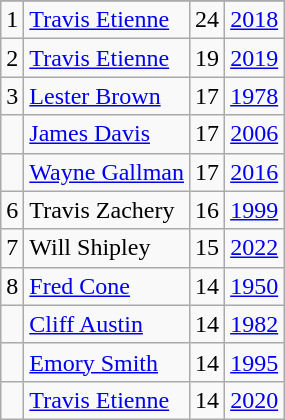<table class="wikitable">
<tr>
</tr>
<tr>
<td>1</td>
<td><a href='#'>Travis Etienne</a></td>
<td>24</td>
<td><a href='#'>2018</a></td>
</tr>
<tr>
<td>2</td>
<td><a href='#'>Travis Etienne</a></td>
<td>19</td>
<td><a href='#'>2019</a></td>
</tr>
<tr>
<td>3</td>
<td><a href='#'>Lester Brown</a></td>
<td>17</td>
<td><a href='#'>1978</a></td>
</tr>
<tr>
<td></td>
<td><a href='#'>James Davis</a></td>
<td>17</td>
<td><a href='#'>2006</a></td>
</tr>
<tr>
<td></td>
<td><a href='#'>Wayne Gallman</a></td>
<td>17</td>
<td><a href='#'>2016</a></td>
</tr>
<tr>
<td>6</td>
<td>Travis Zachery</td>
<td>16</td>
<td><a href='#'>1999</a></td>
</tr>
<tr>
<td>7</td>
<td>Will Shipley</td>
<td>15</td>
<td><a href='#'>2022</a></td>
</tr>
<tr>
<td>8</td>
<td><a href='#'>Fred Cone</a></td>
<td>14</td>
<td><a href='#'>1950</a></td>
</tr>
<tr>
<td></td>
<td><a href='#'>Cliff Austin</a></td>
<td>14</td>
<td><a href='#'>1982</a></td>
</tr>
<tr>
<td></td>
<td><a href='#'>Emory Smith</a></td>
<td>14</td>
<td><a href='#'>1995</a></td>
</tr>
<tr>
<td></td>
<td><a href='#'>Travis Etienne</a></td>
<td>14</td>
<td><a href='#'>2020</a></td>
</tr>
</table>
